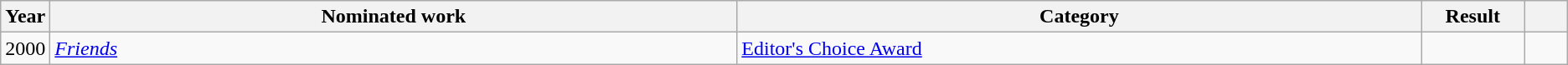<table class="wikitable sortable">
<tr>
<th scope="col" style="width:1em;">Year</th>
<th scope="col" style="width:39em;">Nominated work</th>
<th scope="col" style="width:39em;">Category</th>
<th scope="col" style="width:5em;">Result</th>
<th scope="col" style="width:2em;" class="unsortable"></th>
</tr>
<tr>
<td>2000</td>
<td><em><a href='#'>Friends</a></em></td>
<td><a href='#'>Editor's Choice Award</a></td>
<td></td>
<td></td>
</tr>
</table>
